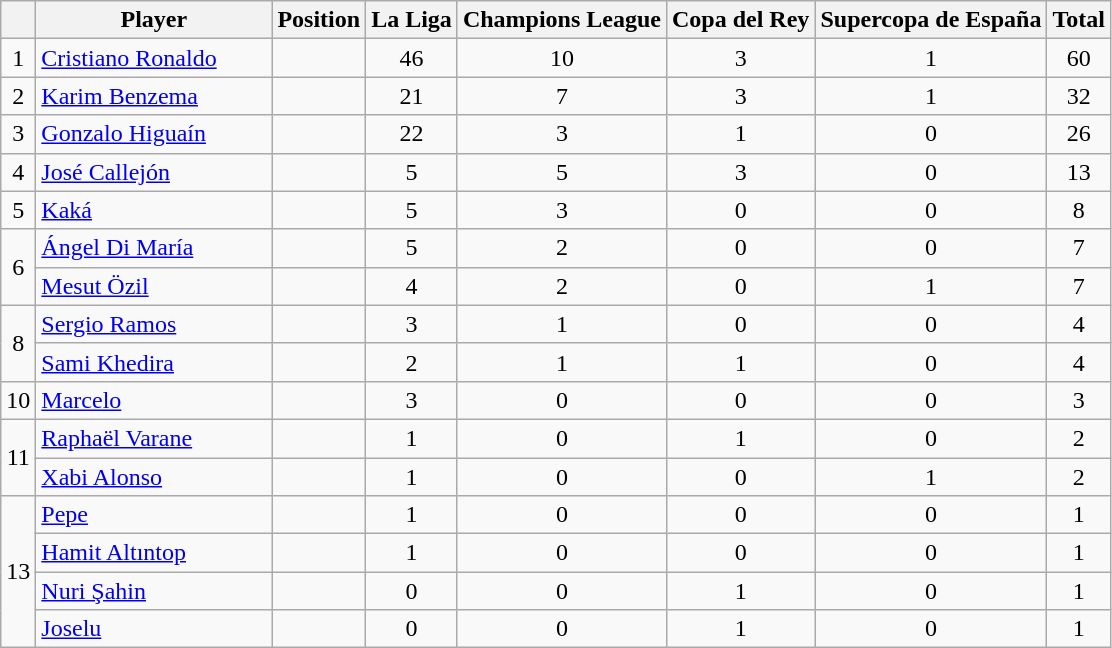<table class="wikitable">
<tr>
<th></th>
<th style="width:150px">Player</th>
<th>Position</th>
<th>La Liga</th>
<th>Champions League</th>
<th>Copa del Rey</th>
<th>Supercopa de España</th>
<th>Total</th>
</tr>
<tr>
<td align=center>1</td>
<td> <a href='#'>Cristiano Ronaldo</a></td>
<td align=center></td>
<td align=center>46</td>
<td align=center>10</td>
<td align=center>3</td>
<td align=center>1</td>
<td align=center>60</td>
</tr>
<tr>
<td align=center>2</td>
<td> <a href='#'>Karim Benzema</a></td>
<td align=center></td>
<td align=center>21</td>
<td align=center>7</td>
<td align=center>3</td>
<td align=center>1</td>
<td align=center>32</td>
</tr>
<tr>
<td align=center>3</td>
<td> <a href='#'>Gonzalo Higuaín</a></td>
<td align=center></td>
<td align=center>22</td>
<td align=center>3</td>
<td align=center>1</td>
<td align=center>0</td>
<td align=center>26</td>
</tr>
<tr>
<td align=center>4</td>
<td> <a href='#'>José Callejón</a></td>
<td align=center></td>
<td align=center>5</td>
<td align=center>5</td>
<td align=center>3</td>
<td align=center>0</td>
<td align=center>13</td>
</tr>
<tr>
<td align=center>5</td>
<td> <a href='#'>Kaká</a></td>
<td align=center></td>
<td align=center>5</td>
<td align=center>3</td>
<td align=center>0</td>
<td align=center>0</td>
<td align=center>8</td>
</tr>
<tr>
<td align=center rowspan=2>6</td>
<td> <a href='#'>Ángel Di María</a></td>
<td align=center></td>
<td align=center>5</td>
<td align=center>2</td>
<td align=center>0</td>
<td align=center>0</td>
<td align=center>7</td>
</tr>
<tr>
<td> <a href='#'>Mesut Özil</a></td>
<td align=center></td>
<td align=center>4</td>
<td align=center>2</td>
<td align=center>0</td>
<td align=center>1</td>
<td align=center>7</td>
</tr>
<tr>
<td align=center rowspan=2>8</td>
<td> <a href='#'>Sergio Ramos</a></td>
<td align=center></td>
<td align=center>3</td>
<td align=center>1</td>
<td align=center>0</td>
<td align=center>0</td>
<td align=center>4</td>
</tr>
<tr>
<td> <a href='#'>Sami Khedira</a></td>
<td align=center></td>
<td align=center>2</td>
<td align=center>1</td>
<td align=center>1</td>
<td align=center>0</td>
<td align=center>4</td>
</tr>
<tr>
<td align=center>10</td>
<td> <a href='#'>Marcelo</a></td>
<td align=center></td>
<td align=center>3</td>
<td align=center>0</td>
<td align=center>0</td>
<td align=center>0</td>
<td align=center>3</td>
</tr>
<tr>
<td align=center rowspan=2>11</td>
<td> <a href='#'>Raphaël Varane</a></td>
<td align=center></td>
<td align=center>1</td>
<td align=center>0</td>
<td align=center>1</td>
<td align=center>0</td>
<td align=center>2</td>
</tr>
<tr>
<td> <a href='#'>Xabi Alonso</a></td>
<td align=center></td>
<td align=center>1</td>
<td align=center>0</td>
<td align=center>0</td>
<td align=center>1</td>
<td align=center>2</td>
</tr>
<tr>
<td style="text-align:center" rowspan="4">13</td>
<td> <a href='#'>Pepe</a></td>
<td align=center></td>
<td align=center>1</td>
<td align=center>0</td>
<td align=center>0</td>
<td align=center>0</td>
<td align=center>1</td>
</tr>
<tr>
<td> <a href='#'>Hamit Altıntop</a></td>
<td align=center></td>
<td align=center>1</td>
<td align=center>0</td>
<td align=center>0</td>
<td align=center>0</td>
<td align=center>1</td>
</tr>
<tr>
<td> <a href='#'>Nuri Şahin</a></td>
<td align=center></td>
<td align=center>0</td>
<td align=center>0</td>
<td align=center>1</td>
<td align=center>0</td>
<td align=center>1</td>
</tr>
<tr>
<td> <a href='#'>Joselu</a></td>
<td align=center></td>
<td align=center>0</td>
<td align=center>0</td>
<td align=center>1</td>
<td align=center>0</td>
<td align=center>1</td>
</tr>
</table>
